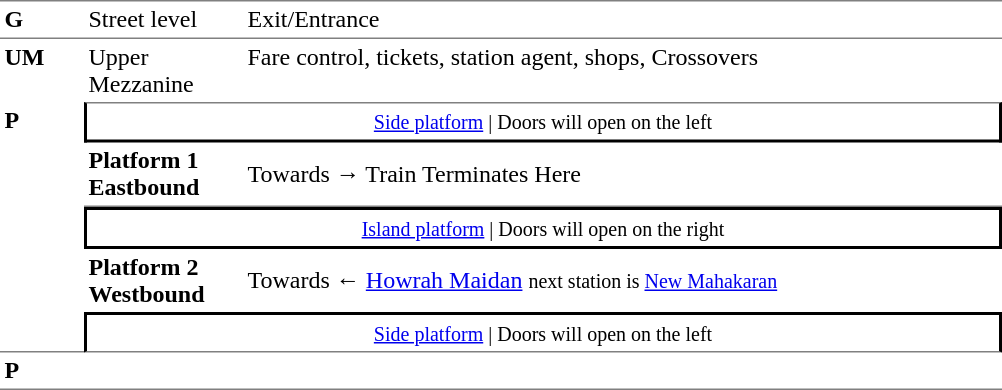<table border=0 cellspacing=0 cellpadding=3>
<tr>
<td style="border-bottom:solid 1px gray;border-top:solid 1px gray;" width=50 valign=top><strong>G</strong></td>
<td style="border-top:solid 1px gray;border-bottom:solid 1px gray;" width=100 valign=top>Street level</td>
<td style="border-top:solid 1px gray;border-bottom:solid 1px gray;" width=500 valign=top>Exit/Entrance</td>
</tr>
<tr>
<td valign=top><strong>UM</strong></td>
<td valign=top>Upper Mezzanine</td>
<td valign=top>Fare control, tickets, station agent, shops, Crossovers<br></td>
</tr>
<tr>
<td style="border-bottom:solid 1px gray;" width=50 rowspan=5 valign=top><strong>P</strong></td>
<td style="border-top:solid 1px gray;border-right:solid 2px black;border-left:solid 2px black;border-bottom:solid 2px black;text-align:center;" colspan=2><small><a href='#'>Side platform</a> | Doors will open on the left </small></td>
</tr>
<tr>
<td style="border-bottom:solid 1px gray;" width=100><span><strong>Platform 1</strong><br><strong>Eastbound</strong></span></td>
<td style="border-bottom:solid 1px gray;" width=500>Towards → Train Terminates Here</td>
</tr>
<tr>
<td colspan="2" style="border-top:solid 2px black;border-right:solid 2px black;border-left:solid 2px black;border-bottom:solid 2px black;text-align:center;"><small><a href='#'>Island platform</a> | Doors will open on the right</small> </td>
</tr>
<tr>
<td><span><strong>Platform 2</strong><br><strong>Westbound</strong></span></td>
<td>Towards ← <a href='#'>Howrah Maidan</a> <small>next station is <a href='#'>New Mahakaran</a></small></td>
</tr>
<tr>
<td colspan="2" style="border-top:solid 2px black;border-right:solid 2px black;border-left:solid 2px black;border-bottom:solid 1px gray;text-align:center;"><small><a href='#'>Side platform</a> | Doors will open on the left </small></td>
</tr>
<tr>
<td style="border-bottom:solid 1px gray;" width="50" valign="top"><strong>P</strong></td>
<td style="border-bottom:solid 1px gray;" width="50" valign="top"></td>
<td style="border-bottom:solid 1px gray;" width="50" valign="top"></td>
</tr>
</table>
